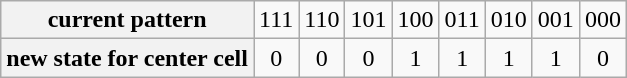<table class="wikitable" style="text-align: center">
<tr>
<th>current pattern</th>
<td>111</td>
<td>110</td>
<td>101</td>
<td>100</td>
<td>011</td>
<td>010</td>
<td>001</td>
<td>000</td>
</tr>
<tr>
<th>new state for center cell</th>
<td>0</td>
<td>0</td>
<td>0</td>
<td>1</td>
<td>1</td>
<td>1</td>
<td>1</td>
<td>0</td>
</tr>
</table>
